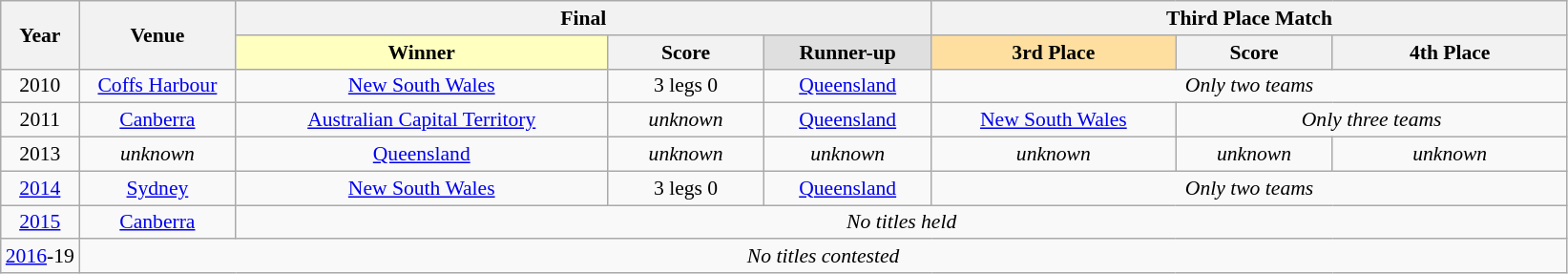<table class="wikitable" style="font-size: 90%; text-align: center;">
<tr>
<th rowspan="2" style="width:5%;">Year</th>
<th rowspan="2" style="width:10%;">Venue</th>
<th colspan="3">Final</th>
<th colspan="3">Third Place Match</th>
</tr>
<tr>
<td style="text-align:center;background:#ffffbf;"><strong>Winner</strong></td>
<th style="width:10%;">Score</th>
<td style="text-align:center; background:#dfdfdf;"><strong>Runner-up</strong></td>
<td style="text-align:center; background:#ffdf9f;"><strong>3rd Place</strong></td>
<th style="width:10%;">Score</th>
<th style="width:15%;">4th Place</th>
</tr>
<tr>
<td>2010</td>
<td><a href='#'>Coffs Harbour</a></td>
<td><a href='#'>New South Wales</a></td>
<td>3 legs 0</td>
<td><a href='#'>Queensland</a></td>
<td colspan=3><em>Only two teams</em></td>
</tr>
<tr>
<td>2011</td>
<td><a href='#'>Canberra</a></td>
<td><a href='#'>Australian Capital Territory</a></td>
<td><em>unknown</em></td>
<td><a href='#'>Queensland</a></td>
<td><a href='#'>New South Wales</a></td>
<td colspan=2><em>Only three teams</em></td>
</tr>
<tr>
<td>2013</td>
<td><em>unknown</em></td>
<td><a href='#'>Queensland</a></td>
<td><em>unknown</em></td>
<td><em>unknown</em></td>
<td><em>unknown</em></td>
<td><em>unknown</em></td>
<td><em>unknown</em></td>
</tr>
<tr>
<td><a href='#'>2014</a></td>
<td><a href='#'>Sydney</a></td>
<td><a href='#'>New South Wales</a></td>
<td>3 legs 0</td>
<td><a href='#'>Queensland</a></td>
<td colspan=3><em>Only two teams</em></td>
</tr>
<tr>
<td><a href='#'>2015</a></td>
<td><a href='#'>Canberra</a></td>
<td colspan=7><em>No titles held</em></td>
</tr>
<tr>
<td><a href='#'>2016</a>-19</td>
<td colspan=8 rowspan=2><em>No titles contested</em></td>
</tr>
</table>
